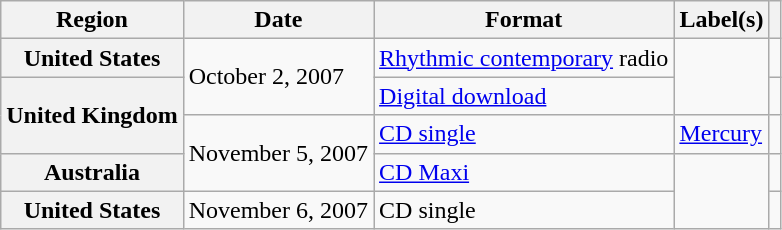<table class="wikitable plainrowheaders">
<tr>
<th scope="col">Region</th>
<th scope="col">Date</th>
<th scope="col">Format</th>
<th scope="col">Label(s)</th>
<th scope="col"></th>
</tr>
<tr>
<th scope="row">United States</th>
<td rowspan="2">October 2, 2007</td>
<td><a href='#'>Rhythmic contemporary</a> radio</td>
<td rowspan="2"></td>
<td style="text-align:center;"></td>
</tr>
<tr>
<th scope="row" rowspan="2">United Kingdom</th>
<td><a href='#'>Digital download</a></td>
<td style="text-align:center;"></td>
</tr>
<tr>
<td rowspan="2">November 5, 2007</td>
<td><a href='#'>CD single</a></td>
<td><a href='#'>Mercury</a></td>
<td style="text-align:center;"></td>
</tr>
<tr>
<th scope="row">Australia</th>
<td><a href='#'>CD Maxi</a></td>
<td rowspan="2"></td>
<td style="text-align:center;"></td>
</tr>
<tr>
<th scope="row">United States</th>
<td>November 6, 2007</td>
<td>CD single</td>
<td style="text-align:center;"></td>
</tr>
</table>
